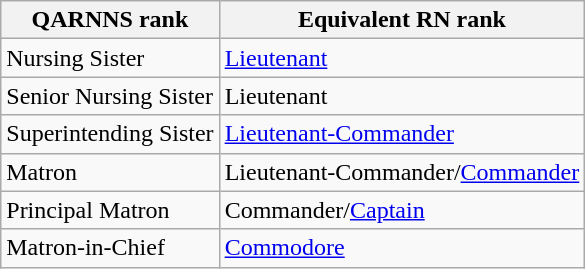<table class="wikitable">
<tr>
<th>QARNNS rank</th>
<th>Equivalent RN rank</th>
</tr>
<tr>
<td>Nursing Sister</td>
<td><a href='#'>Lieutenant</a></td>
</tr>
<tr>
<td>Senior Nursing Sister</td>
<td>Lieutenant</td>
</tr>
<tr>
<td>Superintending Sister</td>
<td><a href='#'>Lieutenant-Commander</a></td>
</tr>
<tr>
<td>Matron</td>
<td>Lieutenant-Commander/<a href='#'>Commander</a></td>
</tr>
<tr>
<td>Principal Matron</td>
<td>Commander/<a href='#'>Captain</a></td>
</tr>
<tr>
<td>Matron-in-Chief</td>
<td><a href='#'>Commodore</a></td>
</tr>
</table>
